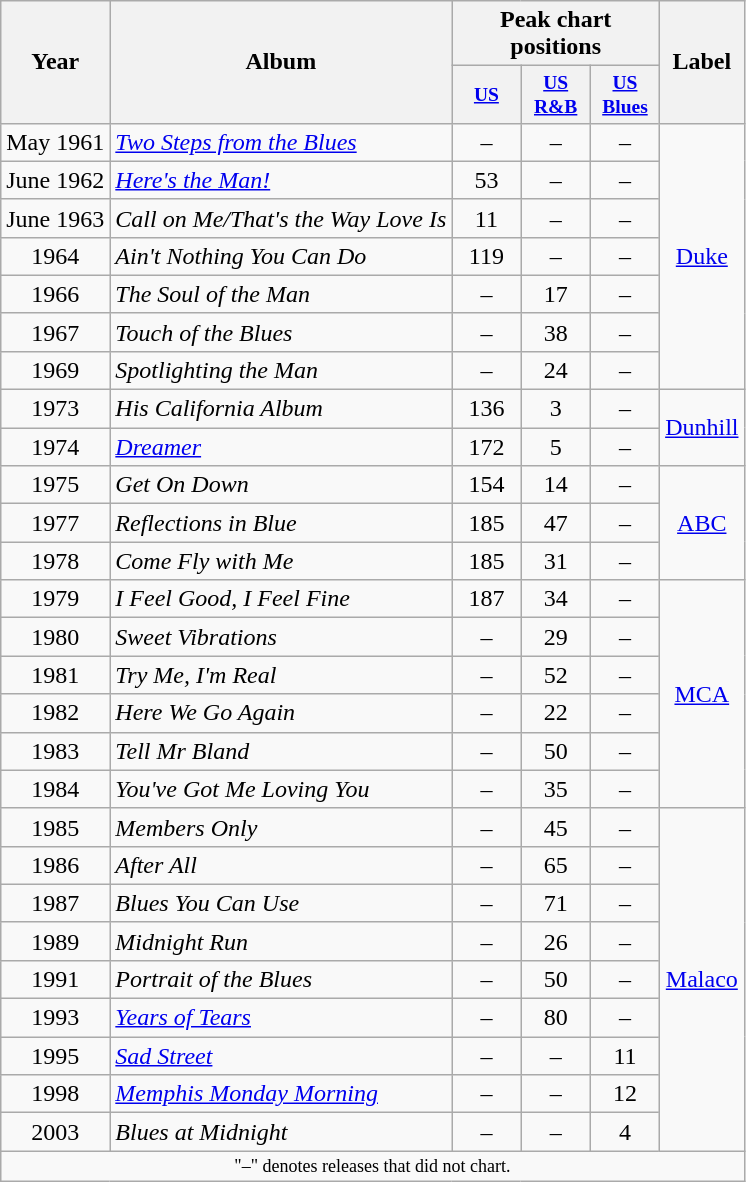<table class="wikitable" style="text-align:center;">
<tr>
<th rowspan="2">Year</th>
<th rowspan="2">Album</th>
<th colspan="3">Peak chart positions</th>
<th rowspan="2">Label</th>
</tr>
<tr style="font-size:small;">
<th width="40"><a href='#'>US</a><br></th>
<th width="40"><a href='#'>US R&B</a><br></th>
<th width="40"><a href='#'>US Blues</a><br></th>
</tr>
<tr>
<td>May 1961</td>
<td style="text-align:left;"><em><a href='#'>Two Steps from the Blues</a></em></td>
<td align=center>–</td>
<td align=center>–</td>
<td align=center>–</td>
<td rowspan="7"><a href='#'>Duke</a></td>
</tr>
<tr>
<td>June 1962</td>
<td style="text-align:left;"><em><a href='#'>Here's the Man!</a></em></td>
<td align=center>53</td>
<td align=center>–</td>
<td align=center>–</td>
</tr>
<tr>
<td>June 1963</td>
<td style="text-align:left;"><em>Call on Me/That's the Way Love Is</em></td>
<td align=center>11</td>
<td align=center>–</td>
<td align=center>–</td>
</tr>
<tr>
<td>1964</td>
<td style="text-align:left;"><em>Ain't Nothing You Can Do</em></td>
<td align=center>119</td>
<td align=center>–</td>
<td align=center>–</td>
</tr>
<tr>
<td>1966</td>
<td style="text-align:left;"><em>The Soul of the Man</em></td>
<td align=center>–</td>
<td align=center>17</td>
<td align=center>–</td>
</tr>
<tr>
<td>1967</td>
<td style="text-align:left;"><em>Touch of the Blues</em></td>
<td align=center>–</td>
<td align=center>38</td>
<td align=center>–</td>
</tr>
<tr>
<td>1969</td>
<td style="text-align:left;"><em>Spotlighting the Man</em></td>
<td align=center>–</td>
<td align=center>24</td>
<td align=center>–</td>
</tr>
<tr>
<td>1973</td>
<td style="text-align:left;"><em>His California Album</em></td>
<td align=center>136</td>
<td align=center>3</td>
<td align=center>–</td>
<td rowspan="2"><a href='#'>Dunhill</a></td>
</tr>
<tr>
<td>1974</td>
<td style="text-align:left;"><em><a href='#'>Dreamer</a></em></td>
<td align=center>172</td>
<td align=center>5</td>
<td align=center>–</td>
</tr>
<tr>
<td>1975</td>
<td style="text-align:left;"><em>Get On Down</em></td>
<td align=center>154</td>
<td align=center>14</td>
<td align=center>–</td>
<td rowspan="3"><a href='#'>ABC</a></td>
</tr>
<tr>
<td>1977</td>
<td style="text-align:left;"><em>Reflections in Blue</em></td>
<td align=center>185</td>
<td align=center>47</td>
<td align=center>–</td>
</tr>
<tr>
<td>1978</td>
<td style="text-align:left;"><em>Come Fly with Me</em></td>
<td align=center>185</td>
<td align=center>31</td>
<td align=center>–</td>
</tr>
<tr>
<td>1979</td>
<td style="text-align:left;"><em>I Feel Good, I Feel Fine</em></td>
<td align=center>187</td>
<td align=center>34</td>
<td align=center>–</td>
<td rowspan="6"><a href='#'>MCA</a></td>
</tr>
<tr>
<td>1980</td>
<td style="text-align:left;"><em>Sweet Vibrations</em></td>
<td align=center>–</td>
<td align=center>29</td>
<td align=center>–</td>
</tr>
<tr>
<td>1981</td>
<td style="text-align:left;"><em>Try Me, I'm Real</em></td>
<td align=center>–</td>
<td align=center>52</td>
<td align=center>–</td>
</tr>
<tr>
<td>1982</td>
<td style="text-align:left;"><em>Here We Go Again</em></td>
<td align=center>–</td>
<td align=center>22</td>
<td align=center>–</td>
</tr>
<tr>
<td>1983</td>
<td style="text-align:left;"><em>Tell Mr Bland</em></td>
<td align=center>–</td>
<td align=center>50</td>
<td align=center>–</td>
</tr>
<tr>
<td>1984</td>
<td style="text-align:left;"><em>You've Got Me Loving You</em></td>
<td align=center>–</td>
<td align=center>35</td>
<td align=center>–</td>
</tr>
<tr>
<td>1985</td>
<td style="text-align:left;"><em>Members Only</em></td>
<td align=center>–</td>
<td align=center>45</td>
<td align=center>–</td>
<td rowspan="9"><a href='#'>Malaco</a></td>
</tr>
<tr>
<td>1986</td>
<td style="text-align:left;"><em>After All</em></td>
<td align=center>–</td>
<td align=center>65</td>
<td align=center>–</td>
</tr>
<tr>
<td>1987</td>
<td style="text-align:left;"><em>Blues You Can Use</em></td>
<td align=center>–</td>
<td align=center>71</td>
<td align=center>–</td>
</tr>
<tr>
<td>1989</td>
<td style="text-align:left;"><em>Midnight Run</em></td>
<td align=center>–</td>
<td align=center>26</td>
<td align=center>–</td>
</tr>
<tr>
<td>1991</td>
<td style="text-align:left;"><em>Portrait of the Blues</em></td>
<td align=center>–</td>
<td align=center>50</td>
<td align=center>–</td>
</tr>
<tr>
<td>1993</td>
<td style="text-align:left;"><em><a href='#'>Years of Tears</a></em></td>
<td align=center>–</td>
<td align=center>80</td>
<td align=center>–</td>
</tr>
<tr>
<td>1995</td>
<td style="text-align:left;"><em><a href='#'>Sad Street</a></em></td>
<td align=center>–</td>
<td align=center>–</td>
<td align=center>11</td>
</tr>
<tr>
<td>1998</td>
<td style="text-align:left;"><em><a href='#'>Memphis Monday Morning</a></em></td>
<td align=center>–</td>
<td align=center>–</td>
<td align=center>12</td>
</tr>
<tr>
<td>2003</td>
<td style="text-align:left;"><em>Blues at Midnight</em></td>
<td align=center>–</td>
<td align=center>–</td>
<td align=center>4</td>
</tr>
<tr>
<td colspan="6" style="text-align:center; font-size:9pt;">"–" denotes releases that did not chart.</td>
</tr>
</table>
